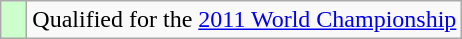<table class="wikitable">
<tr>
<td width=10px bgcolor=#ccffcc></td>
<td>Qualified for the <a href='#'>2011 World Championship</a></td>
</tr>
</table>
